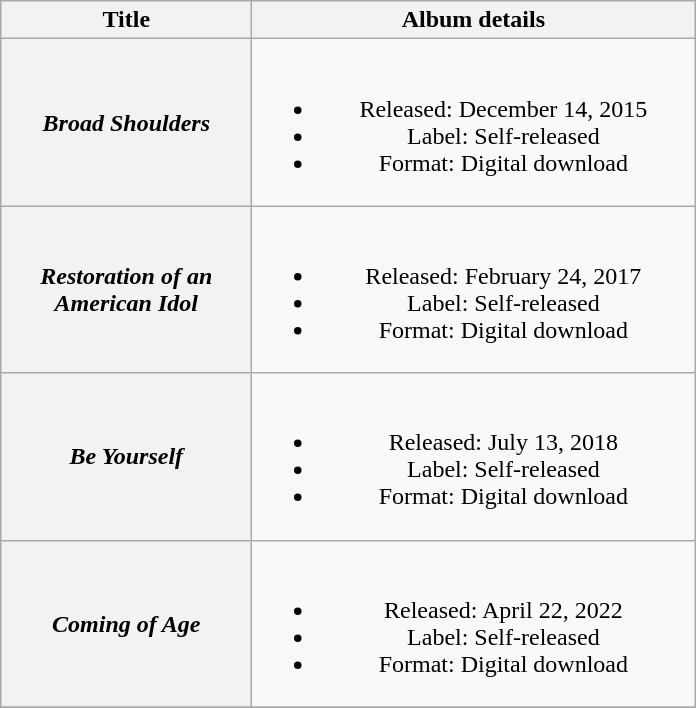<table class="wikitable plainrowheaders" style="text-align:center;">
<tr>
<th scope="col" style="width:10em;">Title</th>
<th scope="col" style="width:18em;">Album details</th>
</tr>
<tr>
<th scope="row"><em>Broad Shoulders</em></th>
<td><br><ul><li>Released: December 14, 2015</li><li>Label: Self-released</li><li>Format: Digital download</li></ul></td>
</tr>
<tr>
<th scope="row"><em>Restoration of an American Idol</em></th>
<td><br><ul><li>Released: February 24, 2017</li><li>Label: Self-released</li><li>Format: Digital download</li></ul></td>
</tr>
<tr>
<th scope="row"><em>Be Yourself</em></th>
<td><br><ul><li>Released: July 13, 2018</li><li>Label: Self-released</li><li>Format: Digital download</li></ul></td>
</tr>
<tr>
<th scope="row"><em>Coming of Age</em></th>
<td><br><ul><li>Released: April 22, 2022</li><li>Label: Self-released</li><li>Format: Digital download</li></ul></td>
</tr>
<tr>
</tr>
</table>
